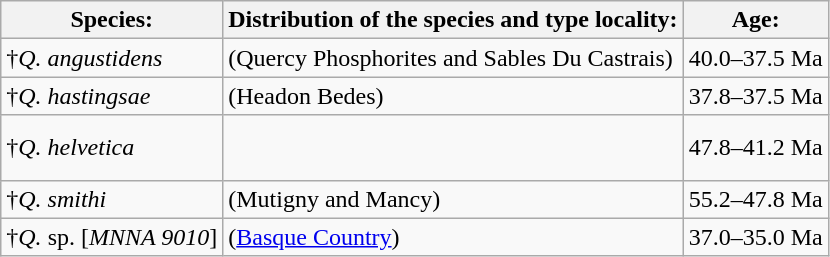<table class="wikitable">
<tr>
<th>Species:</th>
<th>Distribution of the species and type locality:</th>
<th>Age:</th>
</tr>
<tr style="vertical-align:center;">
<td>†<em>Q. angustidens</em> </td>
<td> (Quercy Phosphorites and Sables Du Castrais)</td>
<td>40.0–37.5 Ma</td>
</tr>
<tr style="vertical-align:center;">
<td>†<em>Q. hastingsae</em> </td>
<td> (Headon Bedes)</td>
<td>37.8–37.5 Ma</td>
</tr>
<tr style="vertical-align:center;">
<td>†<em>Q. helvetica</em> </td>
<td><br><br></td>
<td>47.8–41.2 Ma</td>
</tr>
<tr style="vertical-align:center;">
<td>†<em>Q. smithi</em> </td>
<td> (Mutigny and Mancy)</td>
<td>55.2–47.8 Ma</td>
</tr>
<tr style="vertical-align:center;">
<td>†<em>Q.</em> sp. [<em>MNNA 9010</em>] </td>
<td> (<a href='#'>Basque Country</a>)</td>
<td>37.0–35.0 Ma</td>
</tr>
</table>
